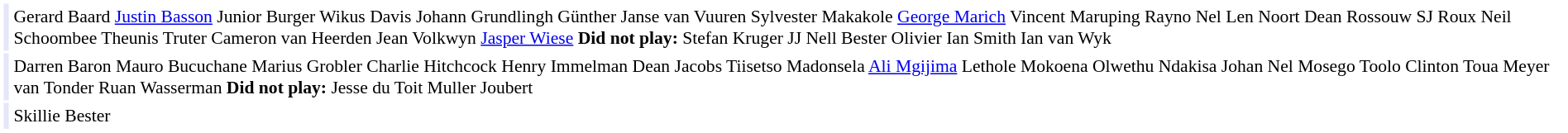<table cellpadding="2" style="border: 1px solid white; font-size:90%;">
<tr>
<td colspan="2" align="right" bgcolor="lavender"></td>
<td align="left">Gerard Baard <a href='#'>Justin Basson</a> Junior Burger Wikus Davis Johann Grundlingh Günther Janse van Vuuren Sylvester Makakole <a href='#'>George Marich</a> Vincent Maruping Rayno Nel Len Noort Dean Rossouw SJ Roux Neil Schoombee Theunis Truter Cameron van Heerden Jean Volkwyn <a href='#'>Jasper Wiese</a> <strong>Did not play:</strong> Stefan Kruger JJ Nell Bester Olivier Ian Smith Ian van Wyk</td>
</tr>
<tr>
<td colspan="2" align="right" bgcolor="lavender"></td>
<td align="left">Darren Baron Mauro Bucuchane Marius Grobler Charlie Hitchcock Henry Immelman Dean Jacobs Tiisetso Madonsela <a href='#'>Ali Mgijima</a> Lethole Mokoena Olwethu Ndakisa Johan Nel Mosego Toolo Clinton Toua Meyer van Tonder Ruan Wasserman <strong>Did not play:</strong> Jesse du Toit Muller Joubert</td>
</tr>
<tr>
<td colspan="2" align="right" bgcolor="lavender"></td>
<td align="left">Skillie Bester</td>
</tr>
</table>
